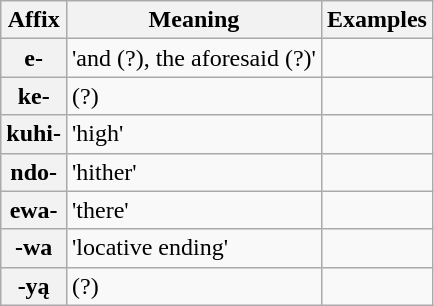<table class="wikitable">
<tr>
<th>Affix</th>
<th>Meaning</th>
<th>Examples</th>
</tr>
<tr>
<th>e-</th>
<td>'and (?), the aforesaid (?)'</td>
<td><br></td>
</tr>
<tr>
<th>ke-</th>
<td>(?)</td>
<td><br></td>
</tr>
<tr>
<th>kuhi-</th>
<td>'high'</td>
<td><br></td>
</tr>
<tr>
<th>ndo-</th>
<td>'hither'</td>
<td><br></td>
</tr>
<tr>
<th>ewa-</th>
<td>'there'</td>
<td><br></td>
</tr>
<tr>
<th>-wa</th>
<td>'locative ending'</td>
<td><br></td>
</tr>
<tr>
<th>-yą</th>
<td>(?)</td>
<td><br></td>
</tr>
</table>
